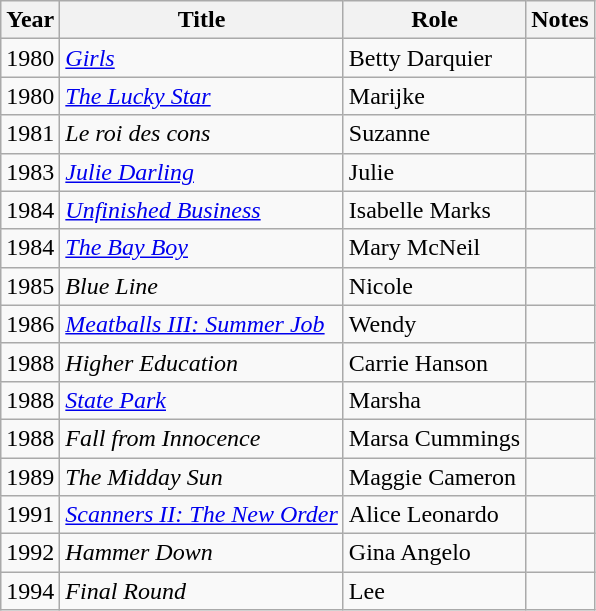<table class="wikitable sortable">
<tr>
<th>Year</th>
<th>Title</th>
<th>Role</th>
<th class="unsortable">Notes</th>
</tr>
<tr>
<td>1980</td>
<td><a href='#'><em>Girls</em></a></td>
<td>Betty Darquier</td>
<td></td>
</tr>
<tr>
<td>1980</td>
<td data-sort-value="Lucky Star, The"><a href='#'><em>The Lucky Star</em></a></td>
<td>Marijke</td>
<td></td>
</tr>
<tr>
<td>1981</td>
<td><em>Le roi des cons</em></td>
<td>Suzanne</td>
<td></td>
</tr>
<tr>
<td>1983</td>
<td><em><a href='#'>Julie Darling</a></em></td>
<td>Julie</td>
<td></td>
</tr>
<tr>
<td>1984</td>
<td><a href='#'><em>Unfinished Business</em></a></td>
<td>Isabelle Marks</td>
<td></td>
</tr>
<tr>
<td>1984</td>
<td data-sort-value="Bay Boy, The"><em><a href='#'>The Bay Boy</a></em></td>
<td>Mary McNeil</td>
<td></td>
</tr>
<tr>
<td>1985</td>
<td><em>Blue Line</em></td>
<td>Nicole</td>
<td></td>
</tr>
<tr>
<td>1986</td>
<td><em><a href='#'>Meatballs III: Summer Job</a></em></td>
<td>Wendy</td>
<td></td>
</tr>
<tr>
<td>1988</td>
<td><em>Higher Education</em></td>
<td>Carrie Hanson</td>
<td></td>
</tr>
<tr>
<td>1988</td>
<td><em><a href='#'>State Park</a></em></td>
<td>Marsha</td>
<td></td>
</tr>
<tr>
<td>1988</td>
<td><em>Fall from Innocence</em></td>
<td>Marsa Cummings</td>
<td></td>
</tr>
<tr>
<td>1989</td>
<td data-sort-value="Midday Sun, The"><em>The Midday Sun</em></td>
<td>Maggie Cameron</td>
<td></td>
</tr>
<tr>
<td>1991</td>
<td><em><a href='#'>Scanners II: The New Order</a></em></td>
<td>Alice Leonardo</td>
<td></td>
</tr>
<tr>
<td>1992</td>
<td><em>Hammer Down</em></td>
<td>Gina Angelo</td>
<td></td>
</tr>
<tr>
<td>1994</td>
<td><em>Final Round</em></td>
<td>Lee</td>
<td></td>
</tr>
</table>
